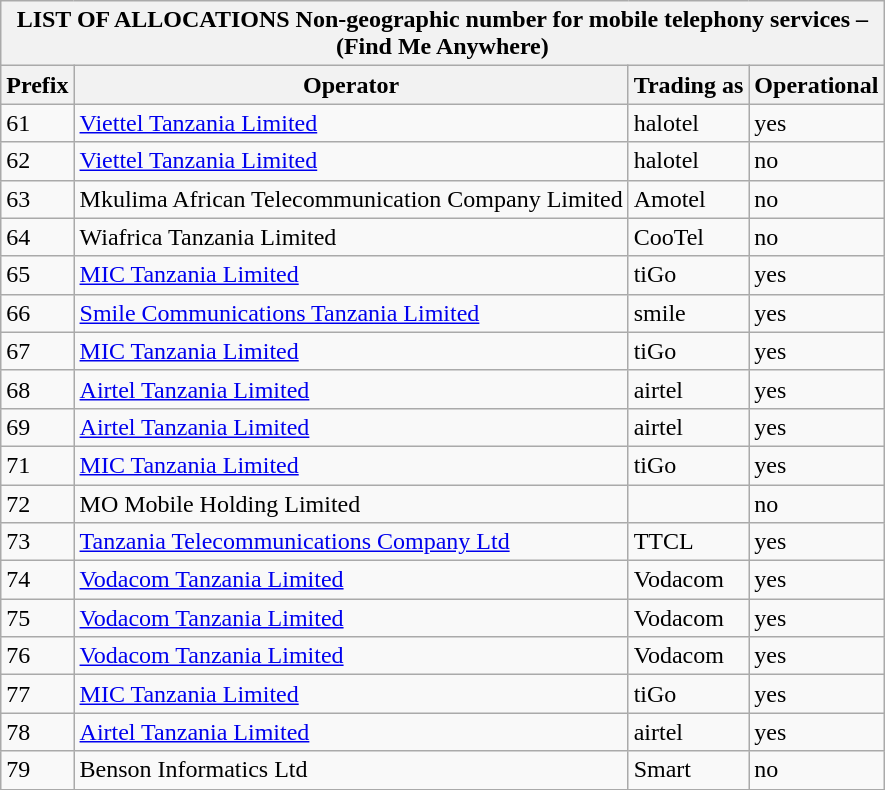<table class="wikitable" border=1>
<tr>
<th colspan="4">LIST OF ALLOCATIONS Non-geographic number for mobile telephony services –<br>(Find Me Anywhere)</th>
</tr>
<tr>
<th>Prefix</th>
<th>Operator</th>
<th>Trading as</th>
<th>Operational</th>
</tr>
<tr>
<td>61</td>
<td><a href='#'>Viettel Tanzania Limited</a></td>
<td>halotel</td>
<td>yes</td>
</tr>
<tr>
<td>62</td>
<td><a href='#'>Viettel Tanzania Limited</a></td>
<td>halotel</td>
<td>no</td>
</tr>
<tr>
<td>63</td>
<td>Mkulima African Telecommunication Company Limited</td>
<td>Amotel</td>
<td>no</td>
</tr>
<tr>
<td>64</td>
<td>Wiafrica Tanzania Limited</td>
<td>CooTel</td>
<td>no</td>
</tr>
<tr>
<td>65</td>
<td><a href='#'>MIC Tanzania Limited</a></td>
<td>tiGo</td>
<td>yes</td>
</tr>
<tr>
<td>66</td>
<td><a href='#'>Smile Communications Tanzania Limited</a></td>
<td>smile</td>
<td>yes</td>
</tr>
<tr>
<td>67</td>
<td><a href='#'>MIC Tanzania Limited</a></td>
<td>tiGo</td>
<td>yes</td>
</tr>
<tr>
<td>68</td>
<td><a href='#'>Airtel Tanzania Limited</a></td>
<td>airtel</td>
<td>yes</td>
</tr>
<tr>
<td>69</td>
<td><a href='#'>Airtel Tanzania Limited</a></td>
<td>airtel</td>
<td>yes</td>
</tr>
<tr>
<td>71</td>
<td><a href='#'>MIC Tanzania Limited</a></td>
<td>tiGo</td>
<td>yes</td>
</tr>
<tr>
<td>72</td>
<td>MO Mobile Holding Limited</td>
<td></td>
<td>no</td>
</tr>
<tr>
<td>73</td>
<td><a href='#'>Tanzania Telecommunications Company Ltd</a></td>
<td>TTCL</td>
<td>yes</td>
</tr>
<tr>
<td>74</td>
<td><a href='#'>Vodacom Tanzania Limited</a></td>
<td>Vodacom</td>
<td>yes</td>
</tr>
<tr>
<td>75</td>
<td><a href='#'>Vodacom Tanzania Limited</a></td>
<td>Vodacom</td>
<td>yes</td>
</tr>
<tr>
<td>76</td>
<td><a href='#'>Vodacom Tanzania Limited</a></td>
<td>Vodacom</td>
<td>yes</td>
</tr>
<tr>
<td>77</td>
<td><a href='#'>MIC Tanzania Limited</a></td>
<td>tiGo</td>
<td>yes</td>
</tr>
<tr>
<td>78</td>
<td><a href='#'>Airtel Tanzania Limited</a></td>
<td>airtel</td>
<td>yes</td>
</tr>
<tr>
<td>79</td>
<td>Benson Informatics Ltd</td>
<td>Smart</td>
<td>no</td>
</tr>
<tr>
</tr>
</table>
